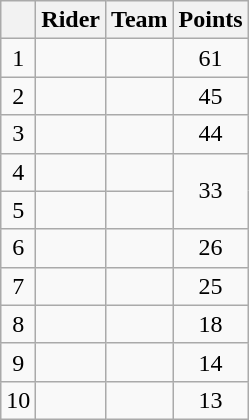<table class="wikitable">
<tr>
<th></th>
<th>Rider</th>
<th>Team</th>
<th>Points</th>
</tr>
<tr>
<td style="text-align:center;">1</td>
<td> </td>
<td></td>
<td style="text-align:center;">61</td>
</tr>
<tr>
<td style="text-align:center;">2</td>
<td></td>
<td></td>
<td style="text-align:center;">45</td>
</tr>
<tr>
<td style="text-align:center;">3</td>
<td></td>
<td></td>
<td style="text-align:center;">44</td>
</tr>
<tr>
<td style="text-align:center;">4</td>
<td> </td>
<td></td>
<td style="text-align:center;" rowspan="2">33</td>
</tr>
<tr>
<td style="text-align:center;">5</td>
<td></td>
<td></td>
</tr>
<tr>
<td style="text-align:center;">6</td>
<td></td>
<td></td>
<td style="text-align:center;">26</td>
</tr>
<tr>
<td style="text-align:center;">7</td>
<td> </td>
<td></td>
<td style="text-align:center;">25</td>
</tr>
<tr>
<td style="text-align:center;">8</td>
<td></td>
<td></td>
<td style="text-align:center;">18</td>
</tr>
<tr>
<td style="text-align:center;">9</td>
<td></td>
<td></td>
<td style="text-align:center;">14</td>
</tr>
<tr>
<td style="text-align:center;">10</td>
<td></td>
<td></td>
<td style="text-align:center;">13</td>
</tr>
</table>
